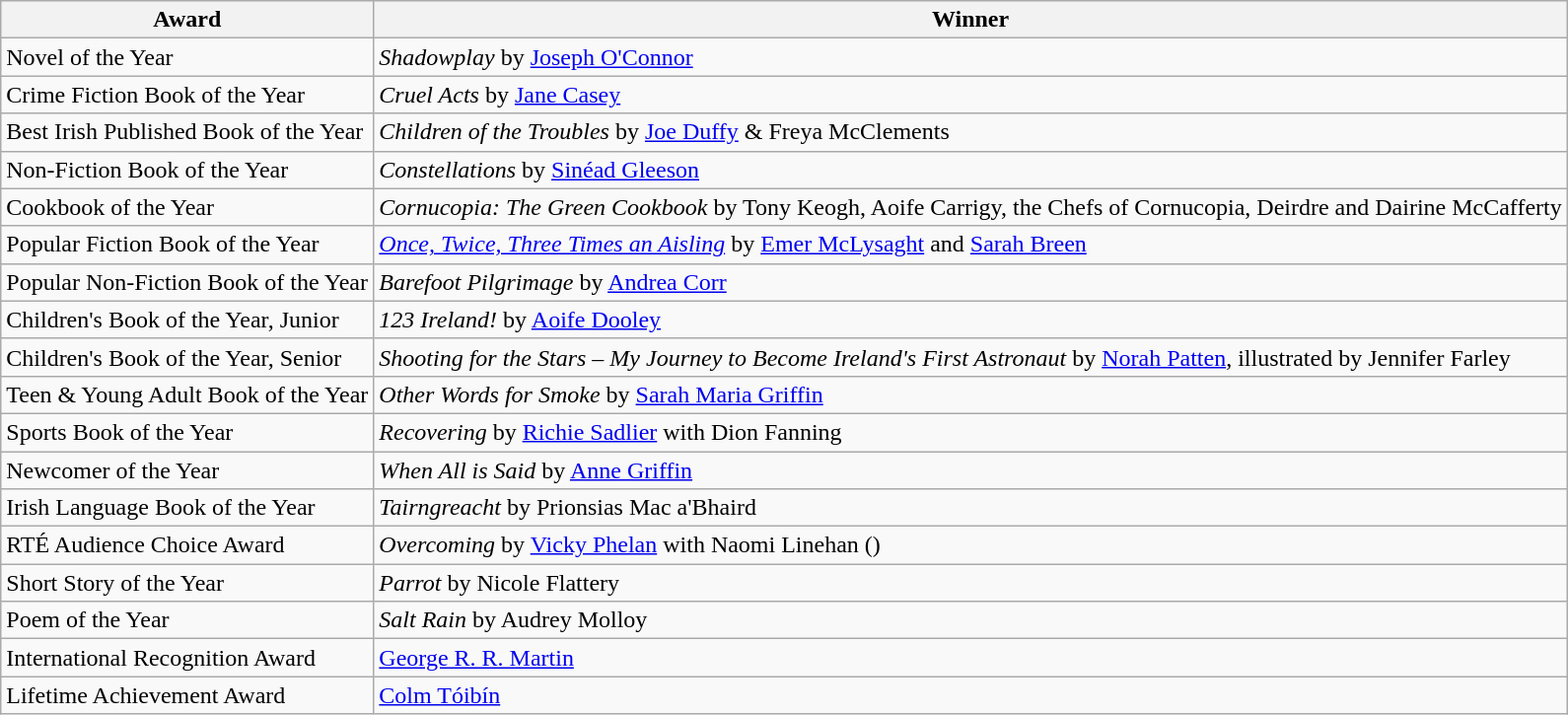<table class="wikitable">
<tr>
<th>Award</th>
<th>Winner</th>
</tr>
<tr>
<td>Novel of the Year</td>
<td><em>Shadowplay</em> by <a href='#'>Joseph O'Connor</a></td>
</tr>
<tr>
<td>Crime Fiction Book of the Year</td>
<td><em>Cruel Acts</em> by <a href='#'>Jane Casey</a></td>
</tr>
<tr>
<td>Best Irish Published Book of the Year</td>
<td><em>Children of the Troubles</em> by <a href='#'>Joe Duffy</a> & Freya McClements</td>
</tr>
<tr>
<td>Non-Fiction Book of the Year</td>
<td><em>Constellations</em> by <a href='#'>Sinéad Gleeson</a></td>
</tr>
<tr>
<td>Cookbook of the Year</td>
<td><em>Cornucopia: The Green Cookbook</em> by Tony Keogh, Aoife Carrigy, the Chefs of Cornucopia, Deirdre and Dairine McCafferty</td>
</tr>
<tr>
<td>Popular Fiction Book of the Year</td>
<td><em><a href='#'>Once, Twice, Three Times an Aisling</a></em> by <a href='#'>Emer McLysaght</a> and <a href='#'>Sarah Breen</a></td>
</tr>
<tr>
<td>Popular Non-Fiction Book of the Year</td>
<td><em>Barefoot Pilgrimage</em> by <a href='#'>Andrea Corr</a></td>
</tr>
<tr>
<td>Children's Book of the Year, Junior</td>
<td><em>123 Ireland!</em> by <a href='#'>Aoife Dooley</a></td>
</tr>
<tr>
<td>Children's Book of the Year, Senior</td>
<td><em>Shooting for the Stars – My Journey to Become Ireland's First Astronaut</em> by <a href='#'>Norah Patten</a>, illustrated by Jennifer Farley</td>
</tr>
<tr>
<td>Teen & Young Adult Book of the Year</td>
<td><em>Other Words for Smoke</em> by <a href='#'>Sarah Maria Griffin</a></td>
</tr>
<tr>
<td>Sports Book of the Year</td>
<td><em>Recovering</em> by <a href='#'>Richie Sadlier</a> with Dion Fanning</td>
</tr>
<tr>
<td>Newcomer of the Year</td>
<td><em>When All is Said</em> by <a href='#'>Anne Griffin</a></td>
</tr>
<tr>
<td>Irish Language Book of the Year</td>
<td><em>Tairngreacht</em> by Prionsias Mac a'Bhaird</td>
</tr>
<tr>
<td>RTÉ Audience Choice Award</td>
<td><em>Overcoming</em> by <a href='#'>Vicky Phelan</a> with Naomi Linehan ()</td>
</tr>
<tr>
<td>Short Story of the Year</td>
<td><em>Parrot</em> by Nicole Flattery</td>
</tr>
<tr>
<td>Poem of the Year</td>
<td><em>Salt Rain</em> by Audrey Molloy</td>
</tr>
<tr>
<td>International Recognition Award</td>
<td><a href='#'>George R. R. Martin</a></td>
</tr>
<tr>
<td>Lifetime Achievement Award</td>
<td><a href='#'>Colm Tóibín</a></td>
</tr>
</table>
